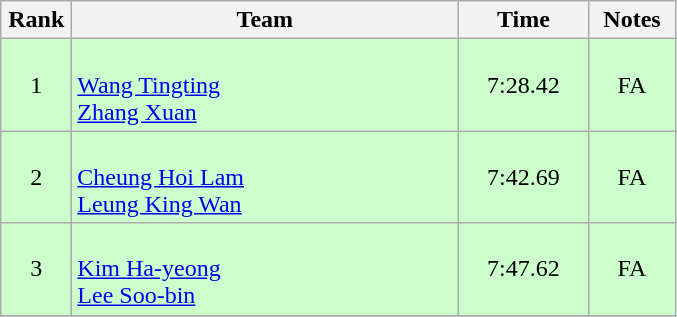<table class=wikitable style="text-align:center">
<tr>
<th width=40>Rank</th>
<th width=250>Team</th>
<th width=80>Time</th>
<th width=50>Notes</th>
</tr>
<tr bgcolor="ccffcc">
<td>1</td>
<td align="left"><br><a href='#'>Wang Tingting</a><br><a href='#'>Zhang Xuan</a></td>
<td>7:28.42</td>
<td>FA</td>
</tr>
<tr bgcolor="ccffcc">
<td>2</td>
<td align="left"><br><a href='#'>Cheung Hoi Lam</a><br><a href='#'>Leung King Wan</a></td>
<td>7:42.69</td>
<td>FA</td>
</tr>
<tr bgcolor="ccffcc">
<td>3</td>
<td align="left"><br><a href='#'>Kim Ha-yeong</a><br><a href='#'>Lee Soo-bin</a></td>
<td>7:47.62</td>
<td>FA</td>
</tr>
<tr bgcolor="ccffcc">
</tr>
</table>
